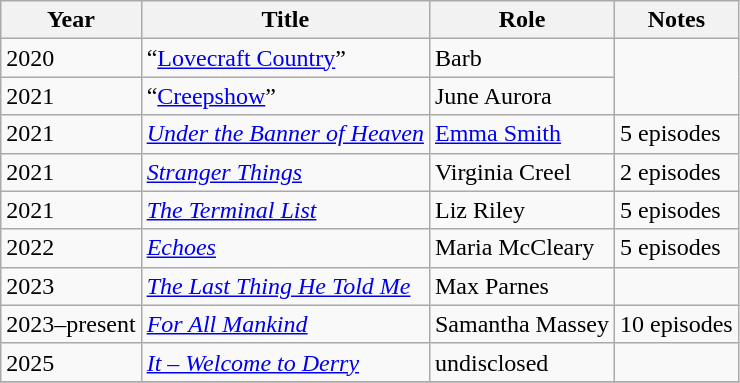<table class="wikitable sortable">
<tr>
<th>Year</th>
<th>Title</th>
<th>Role</th>
<th class="unsortable">Notes</th>
</tr>
<tr>
<td>2020</td>
<td>“<a href='#'>Lovecraft Country</a>”</td>
<td>Barb</td>
</tr>
<tr>
<td>2021</td>
<td>“<a href='#'>Creepshow</a>”</td>
<td>June Aurora</td>
</tr>
<tr>
<td>2021</td>
<td><em><a href='#'>Under the Banner of Heaven</a></em></td>
<td><a href='#'>Emma Smith</a></td>
<td>5 episodes</td>
</tr>
<tr>
<td>2021</td>
<td><em><a href='#'>Stranger Things</a></em></td>
<td>Virginia Creel</td>
<td>2 episodes</td>
</tr>
<tr>
<td>2021</td>
<td><em><a href='#'>The Terminal List</a></em></td>
<td>Liz Riley</td>
<td>5 episodes</td>
</tr>
<tr>
<td>2022</td>
<td><em><a href='#'>Echoes</a></em></td>
<td>Maria McCleary</td>
<td>5 episodes</td>
</tr>
<tr>
<td>2023</td>
<td><em><a href='#'>The Last Thing He Told Me</a></em></td>
<td>Max Parnes</td>
</tr>
<tr>
<td>2023–present</td>
<td><em><a href='#'>For All Mankind</a></em></td>
<td>Samantha Massey</td>
<td>10 episodes</td>
</tr>
<tr>
<td>2025</td>
<td><em><a href='#'>It – Welcome to Derry</a></em></td>
<td>undisclosed</td>
<td></td>
</tr>
<tr>
</tr>
</table>
